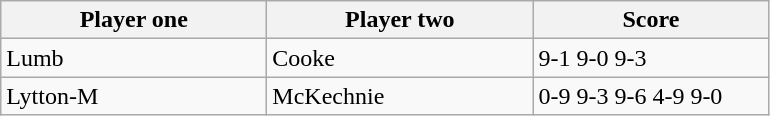<table class="wikitable">
<tr>
<th width=170>Player one</th>
<th width=170>Player two</th>
<th width=150>Score</th>
</tr>
<tr>
<td> Lumb</td>
<td> Cooke</td>
<td>9-1 9-0 9-3</td>
</tr>
<tr>
<td> Lytton-M</td>
<td> McKechnie</td>
<td>0-9 9-3 9-6 4-9 9-0</td>
</tr>
</table>
